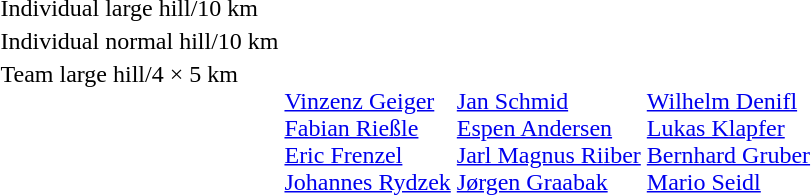<table>
<tr valign="top">
<td>Individual large hill/10 km<br></td>
<td></td>
<td></td>
<td></td>
</tr>
<tr valign="top">
<td>Individual normal hill/10 km<br></td>
<td></td>
<td></td>
<td></td>
</tr>
<tr valign="top">
<td>Team large hill/4 × 5 km<br></td>
<td><br><a href='#'>Vinzenz Geiger</a><br><a href='#'>Fabian Rießle</a><br><a href='#'>Eric Frenzel</a><br><a href='#'>Johannes Rydzek</a></td>
<td><br><a href='#'>Jan Schmid</a><br><a href='#'>Espen Andersen</a><br><a href='#'>Jarl Magnus Riiber</a><br><a href='#'>Jørgen Graabak</a></td>
<td><br><a href='#'>Wilhelm Denifl</a><br><a href='#'>Lukas Klapfer</a><br><a href='#'>Bernhard Gruber</a><br><a href='#'>Mario Seidl</a></td>
</tr>
</table>
